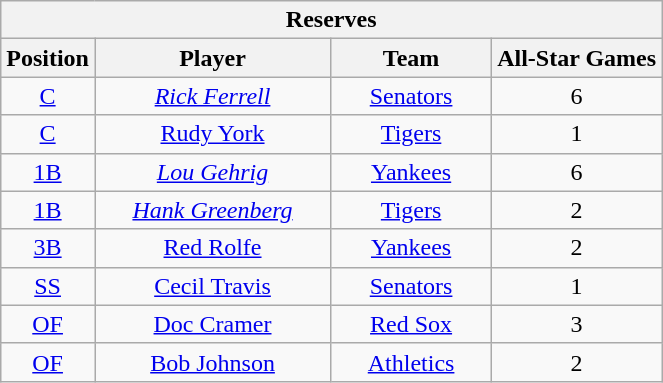<table class="wikitable" style="text-align:right;">
<tr>
<th colspan="4">Reserves</th>
</tr>
<tr>
<th>Position</th>
<th style="width:150px;">Player</th>
<th style="width:100px;">Team</th>
<th>All-Star Games</th>
</tr>
<tr>
<td style="text-align:center;"><a href='#'>C</a></td>
<td style="text-align:center;"><em><a href='#'>Rick Ferrell</a></em></td>
<td style="text-align:center;"><a href='#'>Senators</a></td>
<td style="text-align:center;">6</td>
</tr>
<tr>
<td style="text-align:center;"><a href='#'>C</a></td>
<td style="text-align:center;"><a href='#'>Rudy York</a></td>
<td style="text-align:center;"><a href='#'>Tigers</a></td>
<td style="text-align:center;">1</td>
</tr>
<tr>
<td style="text-align:center;"><a href='#'>1B</a></td>
<td style="text-align:center;"><em><a href='#'>Lou Gehrig</a></em></td>
<td style="text-align:center;"><a href='#'>Yankees</a></td>
<td style="text-align:center;">6</td>
</tr>
<tr>
<td style="text-align:center;"><a href='#'>1B</a></td>
<td style="text-align:center;"><em><a href='#'>Hank Greenberg</a></em></td>
<td style="text-align:center;"><a href='#'>Tigers</a></td>
<td style="text-align:center;">2</td>
</tr>
<tr>
<td style="text-align:center;"><a href='#'>3B</a></td>
<td style="text-align:center;"><a href='#'>Red Rolfe</a></td>
<td style="text-align:center;"><a href='#'>Yankees</a></td>
<td style="text-align:center;">2</td>
</tr>
<tr>
<td style="text-align:center;"><a href='#'>SS</a></td>
<td style="text-align:center;"><a href='#'>Cecil Travis</a></td>
<td style="text-align:center;"><a href='#'>Senators</a></td>
<td style="text-align:center;">1</td>
</tr>
<tr>
<td style="text-align:center;"><a href='#'>OF</a></td>
<td style="text-align:center;"><a href='#'>Doc Cramer</a></td>
<td style="text-align:center;"><a href='#'>Red Sox</a></td>
<td style="text-align:center;">3</td>
</tr>
<tr>
<td style="text-align:center;"><a href='#'>OF</a></td>
<td style="text-align:center;"><a href='#'>Bob Johnson</a></td>
<td style="text-align:center;"><a href='#'>Athletics</a></td>
<td style="text-align:center;">2</td>
</tr>
</table>
